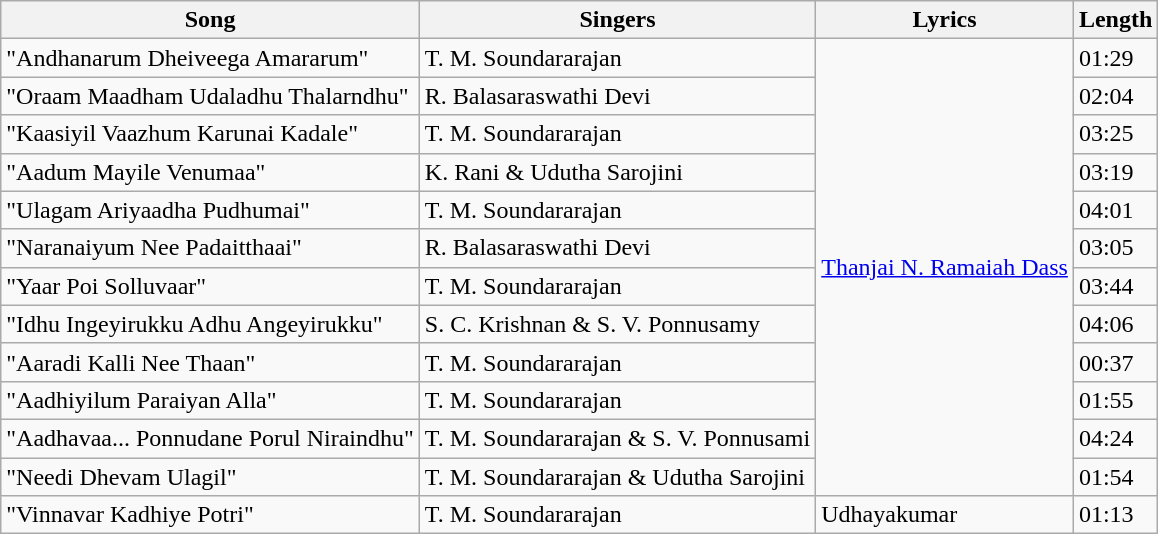<table class="wikitable">
<tr>
<th>Song</th>
<th>Singers</th>
<th>Lyrics</th>
<th>Length</th>
</tr>
<tr>
<td>"Andhanarum Dheiveega Amararum"</td>
<td>T. M. Soundararajan</td>
<td rowspan=12><a href='#'>Thanjai N. Ramaiah Dass</a></td>
<td>01:29</td>
</tr>
<tr>
<td>"Oraam Maadham Udaladhu Thalarndhu"</td>
<td>R. Balasaraswathi Devi</td>
<td>02:04</td>
</tr>
<tr>
<td>"Kaasiyil Vaazhum Karunai Kadale"</td>
<td>T. M. Soundararajan</td>
<td>03:25</td>
</tr>
<tr>
<td>"Aadum Mayile Venumaa"</td>
<td>K. Rani & Udutha Sarojini</td>
<td>03:19</td>
</tr>
<tr>
<td>"Ulagam Ariyaadha Pudhumai"</td>
<td>T. M. Soundararajan</td>
<td>04:01</td>
</tr>
<tr>
<td>"Naranaiyum Nee Padaitthaai"</td>
<td>R. Balasaraswathi Devi</td>
<td>03:05</td>
</tr>
<tr>
<td>"Yaar Poi Solluvaar"</td>
<td>T. M. Soundararajan</td>
<td>03:44</td>
</tr>
<tr>
<td>"Idhu Ingeyirukku Adhu Angeyirukku"</td>
<td>S. C. Krishnan & S. V. Ponnusamy</td>
<td>04:06</td>
</tr>
<tr>
<td>"Aaradi Kalli Nee Thaan"</td>
<td>T. M. Soundararajan</td>
<td>00:37</td>
</tr>
<tr>
<td>"Aadhiyilum Paraiyan Alla"</td>
<td>T. M. Soundararajan</td>
<td>01:55</td>
</tr>
<tr>
<td>"Aadhavaa... Ponnudane Porul Niraindhu"</td>
<td>T. M. Soundararajan & S. V. Ponnusami</td>
<td>04:24</td>
</tr>
<tr>
<td>"Needi Dhevam Ulagil"</td>
<td>T. M. Soundararajan & Udutha Sarojini</td>
<td>01:54</td>
</tr>
<tr>
<td>"Vinnavar Kadhiye Potri"</td>
<td>T. M. Soundararajan</td>
<td>Udhayakumar</td>
<td>01:13</td>
</tr>
</table>
